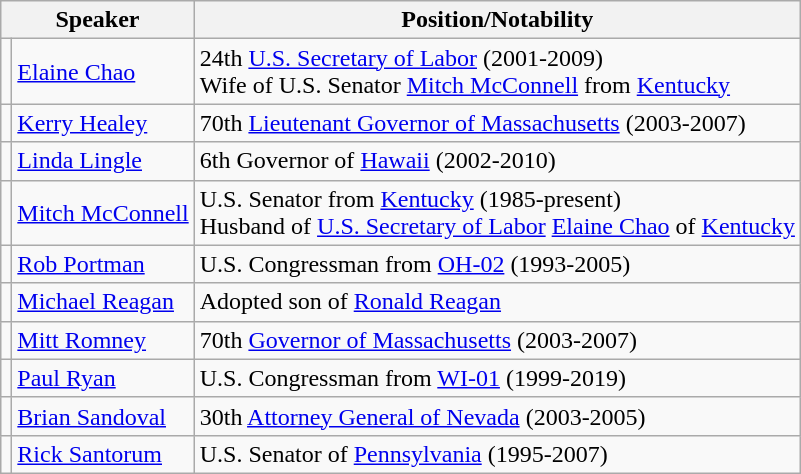<table class="wikitable">
<tr>
<th colspan="2">Speaker</th>
<th>Position/Notability</th>
</tr>
<tr>
<td></td>
<td><a href='#'>Elaine Chao</a></td>
<td>24th <a href='#'>U.S. Secretary of Labor</a> (2001-2009)<br>Wife of U.S. Senator <a href='#'>Mitch McConnell</a> from <a href='#'>Kentucky</a></td>
</tr>
<tr>
<td></td>
<td><a href='#'>Kerry Healey</a></td>
<td>70th <a href='#'>Lieutenant Governor of Massachusetts</a> (2003-2007)</td>
</tr>
<tr>
<td></td>
<td><a href='#'>Linda Lingle</a></td>
<td>6th Governor of <a href='#'>Hawaii</a> (2002-2010)</td>
</tr>
<tr>
<td></td>
<td><a href='#'>Mitch McConnell</a></td>
<td>U.S. Senator from <a href='#'>Kentucky</a> (1985-present)<br>Husband of <a href='#'>U.S. Secretary of Labor</a> <a href='#'>Elaine Chao</a> of <a href='#'>Kentucky</a></td>
</tr>
<tr>
<td></td>
<td><a href='#'>Rob Portman</a></td>
<td>U.S. Congressman from <a href='#'>OH-02</a> (1993-2005)</td>
</tr>
<tr>
<td></td>
<td><a href='#'>Michael Reagan</a></td>
<td>Adopted son of <a href='#'>Ronald Reagan</a></td>
</tr>
<tr>
<td></td>
<td><a href='#'>Mitt Romney</a></td>
<td>70th <a href='#'>Governor of Massachusetts</a> (2003-2007)</td>
</tr>
<tr>
<td></td>
<td><a href='#'>Paul Ryan</a></td>
<td>U.S. Congressman from <a href='#'>WI-01</a> (1999-2019)</td>
</tr>
<tr>
<td></td>
<td><a href='#'>Brian Sandoval</a></td>
<td>30th <a href='#'>Attorney General of Nevada</a> (2003-2005)</td>
</tr>
<tr>
<td></td>
<td><a href='#'>Rick Santorum</a></td>
<td>U.S. Senator of <a href='#'>Pennsylvania</a> (1995-2007)</td>
</tr>
</table>
